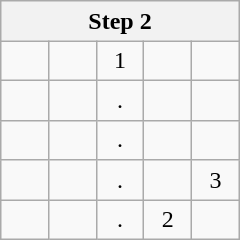<table class="wikitable" style="margin:0.5em auto;text-align:center;width:10em;height:10em;table-layout:fixed;">
<tr>
<th colspan="5">Step 2</th>
</tr>
<tr>
<td></td>
<td></td>
<td>1</td>
<td></td>
<td></td>
</tr>
<tr>
<td></td>
<td></td>
<td>.</td>
<td></td>
<td></td>
</tr>
<tr>
<td></td>
<td></td>
<td>.</td>
<td></td>
<td></td>
</tr>
<tr>
<td></td>
<td></td>
<td>.</td>
<td></td>
<td>3</td>
</tr>
<tr>
<td></td>
<td></td>
<td>.</td>
<td>2</td>
<td></td>
</tr>
</table>
